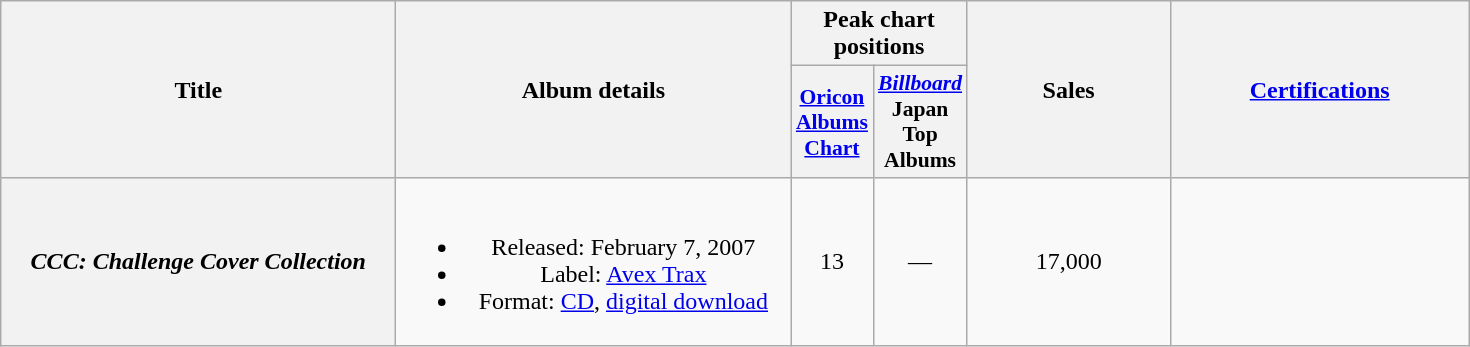<table class="wikitable plainrowheaders" style="text-align:center;" border="1">
<tr>
<th scope="col" rowspan="2" style="width:16em;">Title</th>
<th scope="col" rowspan="2" style="width:16em;">Album details</th>
<th scope="col" colspan="2">Peak chart positions</th>
<th scope="col" rowspan="2" style="width:8em;">Sales</th>
<th scope="col" rowspan="2" style="width:12em;"><a href='#'>Certifications</a></th>
</tr>
<tr>
<th scope="col" style="width:2.2em;font-size:90%;"><a href='#'>Oricon Albums Chart</a><br></th>
<th scope="col" style="width:2.2em;font-size:90%;"><em><a href='#'>Billboard</a></em> Japan Top Albums<br></th>
</tr>
<tr>
<th scope="row"><em>CCC: Challenge Cover Collection</em></th>
<td><br><ul><li>Released: February 7, 2007</li><li>Label: <a href='#'>Avex Trax</a></li><li>Format: <a href='#'>CD</a>, <a href='#'>digital download</a></li></ul></td>
<td>13</td>
<td>—</td>
<td>17,000</td>
<td></td>
</tr>
</table>
